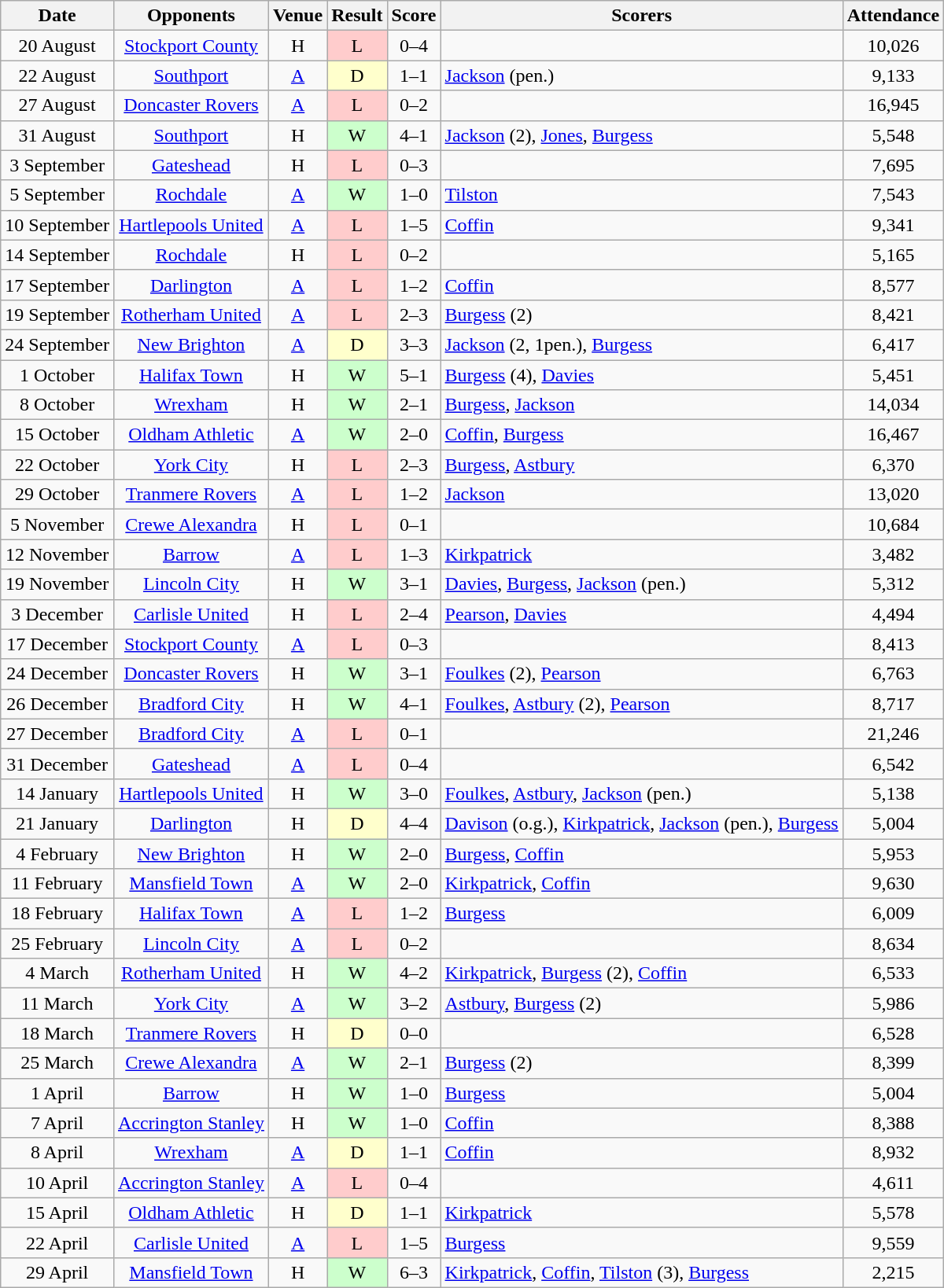<table class="wikitable" style="text-align:center">
<tr>
<th>Date</th>
<th>Opponents</th>
<th>Venue</th>
<th>Result</th>
<th>Score</th>
<th>Scorers</th>
<th>Attendance</th>
</tr>
<tr>
<td>20 August</td>
<td><a href='#'>Stockport County</a></td>
<td>H</td>
<td style="background-color:#FFCCCC">L</td>
<td>0–4</td>
<td align="left"></td>
<td>10,026</td>
</tr>
<tr>
<td>22 August</td>
<td><a href='#'>Southport</a></td>
<td><a href='#'>A</a></td>
<td style="background-color:#FFFFCC">D</td>
<td>1–1</td>
<td align="left"><a href='#'>Jackson</a> (pen.)</td>
<td>9,133</td>
</tr>
<tr>
<td>27 August</td>
<td><a href='#'>Doncaster Rovers</a></td>
<td><a href='#'>A</a></td>
<td style="background-color:#FFCCCC">L</td>
<td>0–2</td>
<td align="left"></td>
<td>16,945</td>
</tr>
<tr>
<td>31 August</td>
<td><a href='#'>Southport</a></td>
<td>H</td>
<td style="background-color:#CCFFCC">W</td>
<td>4–1</td>
<td align="left"><a href='#'>Jackson</a> (2), <a href='#'>Jones</a>, <a href='#'>Burgess</a></td>
<td>5,548</td>
</tr>
<tr>
<td>3 September</td>
<td><a href='#'>Gateshead</a></td>
<td>H</td>
<td style="background-color:#FFCCCC">L</td>
<td>0–3</td>
<td align="left"></td>
<td>7,695</td>
</tr>
<tr>
<td>5 September</td>
<td><a href='#'>Rochdale</a></td>
<td><a href='#'>A</a></td>
<td style="background-color:#CCFFCC">W</td>
<td>1–0</td>
<td align="left"><a href='#'>Tilston</a></td>
<td>7,543</td>
</tr>
<tr>
<td>10 September</td>
<td><a href='#'>Hartlepools United</a></td>
<td><a href='#'>A</a></td>
<td style="background-color:#FFCCCC">L</td>
<td>1–5</td>
<td align="left"><a href='#'>Coffin</a></td>
<td>9,341</td>
</tr>
<tr>
<td>14 September</td>
<td><a href='#'>Rochdale</a></td>
<td>H</td>
<td style="background-color:#FFCCCC">L</td>
<td>0–2</td>
<td align="left"></td>
<td>5,165</td>
</tr>
<tr>
<td>17 September</td>
<td><a href='#'>Darlington</a></td>
<td><a href='#'>A</a></td>
<td style="background-color:#FFCCCC">L</td>
<td>1–2</td>
<td align="left"><a href='#'>Coffin</a></td>
<td>8,577</td>
</tr>
<tr>
<td>19 September</td>
<td><a href='#'>Rotherham United</a></td>
<td><a href='#'>A</a></td>
<td style="background-color:#FFCCCC">L</td>
<td>2–3</td>
<td align="left"><a href='#'>Burgess</a> (2)</td>
<td>8,421</td>
</tr>
<tr>
<td>24 September</td>
<td><a href='#'>New Brighton</a></td>
<td><a href='#'>A</a></td>
<td style="background-color:#FFFFCC">D</td>
<td>3–3</td>
<td align="left"><a href='#'>Jackson</a> (2, 1pen.), <a href='#'>Burgess</a></td>
<td>6,417</td>
</tr>
<tr>
<td>1 October</td>
<td><a href='#'>Halifax Town</a></td>
<td>H</td>
<td style="background-color:#CCFFCC">W</td>
<td>5–1</td>
<td align="left"><a href='#'>Burgess</a> (4), <a href='#'>Davies</a></td>
<td>5,451</td>
</tr>
<tr>
<td>8 October</td>
<td><a href='#'>Wrexham</a></td>
<td>H</td>
<td style="background-color:#CCFFCC">W</td>
<td>2–1</td>
<td align="left"><a href='#'>Burgess</a>, <a href='#'>Jackson</a></td>
<td>14,034</td>
</tr>
<tr>
<td>15 October</td>
<td><a href='#'>Oldham Athletic</a></td>
<td><a href='#'>A</a></td>
<td style="background-color:#CCFFCC">W</td>
<td>2–0</td>
<td align="left"><a href='#'>Coffin</a>, <a href='#'>Burgess</a></td>
<td>16,467</td>
</tr>
<tr>
<td>22 October</td>
<td><a href='#'>York City</a></td>
<td>H</td>
<td style="background-color:#FFCCCC">L</td>
<td>2–3</td>
<td align="left"><a href='#'>Burgess</a>, <a href='#'>Astbury</a></td>
<td>6,370</td>
</tr>
<tr>
<td>29 October</td>
<td><a href='#'>Tranmere Rovers</a></td>
<td><a href='#'>A</a></td>
<td style="background-color:#FFCCCC">L</td>
<td>1–2</td>
<td align="left"><a href='#'>Jackson</a></td>
<td>13,020</td>
</tr>
<tr>
<td>5 November</td>
<td><a href='#'>Crewe Alexandra</a></td>
<td>H</td>
<td style="background-color:#FFCCCC">L</td>
<td>0–1</td>
<td align="left"></td>
<td>10,684</td>
</tr>
<tr>
<td>12 November</td>
<td><a href='#'>Barrow</a></td>
<td><a href='#'>A</a></td>
<td style="background-color:#FFCCCC">L</td>
<td>1–3</td>
<td align="left"><a href='#'>Kirkpatrick</a></td>
<td>3,482</td>
</tr>
<tr>
<td>19 November</td>
<td><a href='#'>Lincoln City</a></td>
<td>H</td>
<td style="background-color:#CCFFCC">W</td>
<td>3–1</td>
<td align="left"><a href='#'>Davies</a>, <a href='#'>Burgess</a>, <a href='#'>Jackson</a> (pen.)</td>
<td>5,312</td>
</tr>
<tr>
<td>3 December</td>
<td><a href='#'>Carlisle United</a></td>
<td>H</td>
<td style="background-color:#FFCCCC">L</td>
<td>2–4</td>
<td align="left"><a href='#'>Pearson</a>, <a href='#'>Davies</a></td>
<td>4,494</td>
</tr>
<tr>
<td>17 December</td>
<td><a href='#'>Stockport County</a></td>
<td><a href='#'>A</a></td>
<td style="background-color:#FFCCCC">L</td>
<td>0–3</td>
<td align="left"></td>
<td>8,413</td>
</tr>
<tr>
<td>24 December</td>
<td><a href='#'>Doncaster Rovers</a></td>
<td>H</td>
<td style="background-color:#CCFFCC">W</td>
<td>3–1</td>
<td align="left"><a href='#'>Foulkes</a> (2), <a href='#'>Pearson</a></td>
<td>6,763</td>
</tr>
<tr>
<td>26 December</td>
<td><a href='#'>Bradford City</a></td>
<td>H</td>
<td style="background-color:#CCFFCC">W</td>
<td>4–1</td>
<td align="left"><a href='#'>Foulkes</a>, <a href='#'>Astbury</a> (2), <a href='#'>Pearson</a></td>
<td>8,717</td>
</tr>
<tr>
<td>27 December</td>
<td><a href='#'>Bradford City</a></td>
<td><a href='#'>A</a></td>
<td style="background-color:#FFCCCC">L</td>
<td>0–1</td>
<td align="left"></td>
<td>21,246</td>
</tr>
<tr>
<td>31 December</td>
<td><a href='#'>Gateshead</a></td>
<td><a href='#'>A</a></td>
<td style="background-color:#FFCCCC">L</td>
<td>0–4</td>
<td align="left"></td>
<td>6,542</td>
</tr>
<tr>
<td>14 January</td>
<td><a href='#'>Hartlepools United</a></td>
<td>H</td>
<td style="background-color:#CCFFCC">W</td>
<td>3–0</td>
<td align="left"><a href='#'>Foulkes</a>, <a href='#'>Astbury</a>, <a href='#'>Jackson</a> (pen.)</td>
<td>5,138</td>
</tr>
<tr>
<td>21 January</td>
<td><a href='#'>Darlington</a></td>
<td>H</td>
<td style="background-color:#FFFFCC">D</td>
<td>4–4</td>
<td align="left"><a href='#'>Davison</a> (o.g.), <a href='#'>Kirkpatrick</a>, <a href='#'>Jackson</a> (pen.), <a href='#'>Burgess</a></td>
<td>5,004</td>
</tr>
<tr>
<td>4 February</td>
<td><a href='#'>New Brighton</a></td>
<td>H</td>
<td style="background-color:#CCFFCC">W</td>
<td>2–0</td>
<td align="left"><a href='#'>Burgess</a>, <a href='#'>Coffin</a></td>
<td>5,953</td>
</tr>
<tr>
<td>11 February</td>
<td><a href='#'>Mansfield Town</a></td>
<td><a href='#'>A</a></td>
<td style="background-color:#CCFFCC">W</td>
<td>2–0</td>
<td align="left"><a href='#'>Kirkpatrick</a>, <a href='#'>Coffin</a></td>
<td>9,630</td>
</tr>
<tr>
<td>18 February</td>
<td><a href='#'>Halifax Town</a></td>
<td><a href='#'>A</a></td>
<td style="background-color:#FFCCCC">L</td>
<td>1–2</td>
<td align="left"><a href='#'>Burgess</a></td>
<td>6,009</td>
</tr>
<tr>
<td>25 February</td>
<td><a href='#'>Lincoln City</a></td>
<td><a href='#'>A</a></td>
<td style="background-color:#FFCCCC">L</td>
<td>0–2</td>
<td align="left"></td>
<td>8,634</td>
</tr>
<tr>
<td>4 March</td>
<td><a href='#'>Rotherham United</a></td>
<td>H</td>
<td style="background-color:#CCFFCC">W</td>
<td>4–2</td>
<td align="left"><a href='#'>Kirkpatrick</a>, <a href='#'>Burgess</a> (2), <a href='#'>Coffin</a></td>
<td>6,533</td>
</tr>
<tr>
<td>11 March</td>
<td><a href='#'>York City</a></td>
<td><a href='#'>A</a></td>
<td style="background-color:#CCFFCC">W</td>
<td>3–2</td>
<td align="left"><a href='#'>Astbury</a>, <a href='#'>Burgess</a> (2)</td>
<td>5,986</td>
</tr>
<tr>
<td>18 March</td>
<td><a href='#'>Tranmere Rovers</a></td>
<td>H</td>
<td style="background-color:#FFFFCC">D</td>
<td>0–0</td>
<td align="left"></td>
<td>6,528</td>
</tr>
<tr>
<td>25 March</td>
<td><a href='#'>Crewe Alexandra</a></td>
<td><a href='#'>A</a></td>
<td style="background-color:#CCFFCC">W</td>
<td>2–1</td>
<td align="left"><a href='#'>Burgess</a> (2)</td>
<td>8,399</td>
</tr>
<tr>
<td>1 April</td>
<td><a href='#'>Barrow</a></td>
<td>H</td>
<td style="background-color:#CCFFCC">W</td>
<td>1–0</td>
<td align="left"><a href='#'>Burgess</a></td>
<td>5,004</td>
</tr>
<tr>
<td>7 April</td>
<td><a href='#'>Accrington Stanley</a></td>
<td>H</td>
<td style="background-color:#CCFFCC">W</td>
<td>1–0</td>
<td align="left"><a href='#'>Coffin</a></td>
<td>8,388</td>
</tr>
<tr>
<td>8 April</td>
<td><a href='#'>Wrexham</a></td>
<td><a href='#'>A</a></td>
<td style="background-color:#FFFFCC">D</td>
<td>1–1</td>
<td align="left"><a href='#'>Coffin</a></td>
<td>8,932</td>
</tr>
<tr>
<td>10 April</td>
<td><a href='#'>Accrington Stanley</a></td>
<td><a href='#'>A</a></td>
<td style="background-color:#FFCCCC">L</td>
<td>0–4</td>
<td align="left"></td>
<td>4,611</td>
</tr>
<tr>
<td>15 April</td>
<td><a href='#'>Oldham Athletic</a></td>
<td>H</td>
<td style="background-color:#FFFFCC">D</td>
<td>1–1</td>
<td align="left"><a href='#'>Kirkpatrick</a></td>
<td>5,578</td>
</tr>
<tr>
<td>22 April</td>
<td><a href='#'>Carlisle United</a></td>
<td><a href='#'>A</a></td>
<td style="background-color:#FFCCCC">L</td>
<td>1–5</td>
<td align="left"><a href='#'>Burgess</a></td>
<td>9,559</td>
</tr>
<tr>
<td>29 April</td>
<td><a href='#'>Mansfield Town</a></td>
<td>H</td>
<td style="background-color:#CCFFCC">W</td>
<td>6–3</td>
<td align="left"><a href='#'>Kirkpatrick</a>, <a href='#'>Coffin</a>, <a href='#'>Tilston</a> (3), <a href='#'>Burgess</a></td>
<td>2,215</td>
</tr>
</table>
